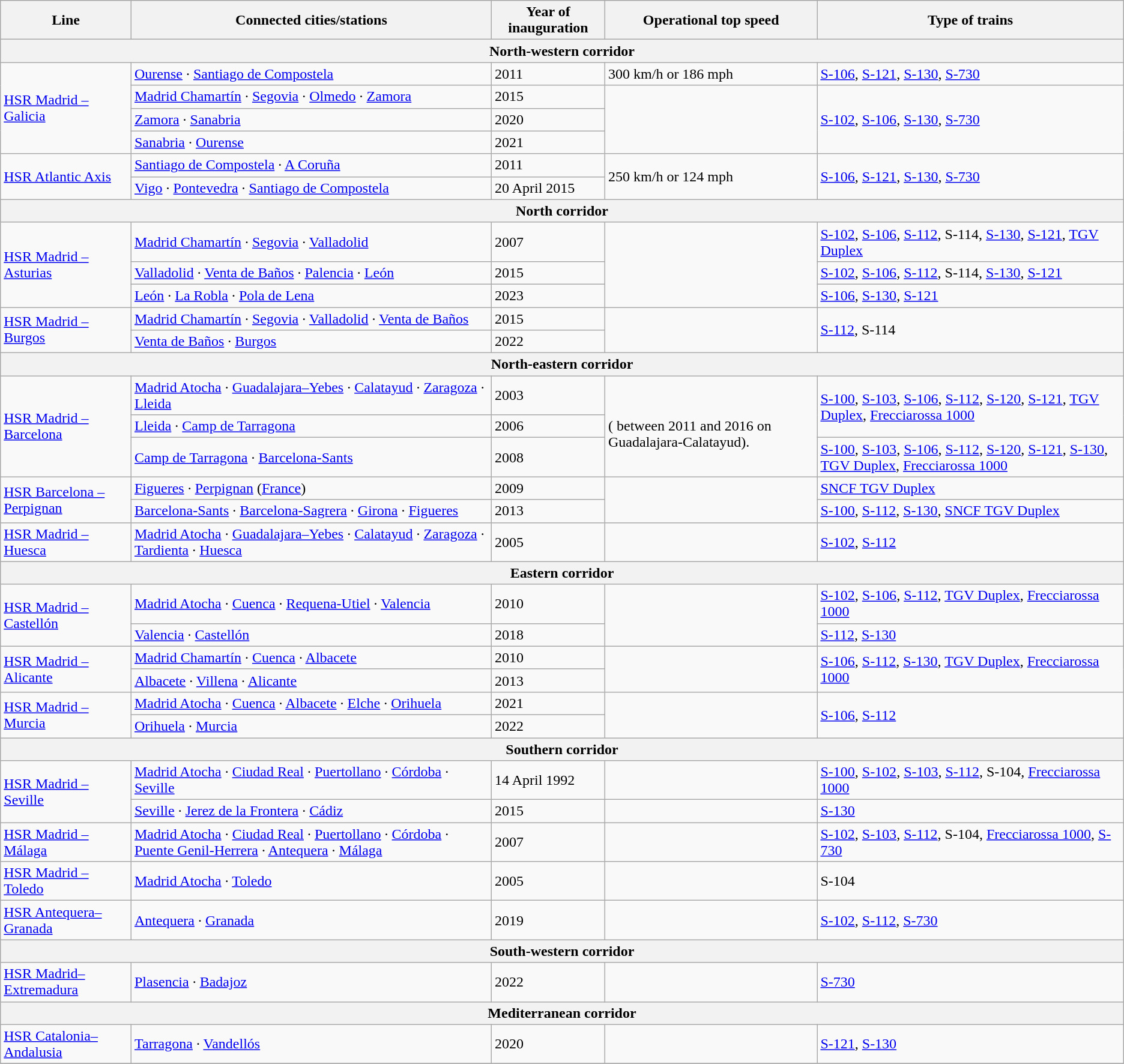<table class="wikitable">
<tr>
<th>Line</th>
<th>Connected cities/stations</th>
<th>Year of inauguration</th>
<th>Operational top speed</th>
<th>Type of trains</th>
</tr>
<tr>
<th colspan="5" style="text-align:center;"><strong>North-western corridor</strong></th>
</tr>
<tr>
<td rowspan=4><a href='#'>HSR Madrid – Galicia</a></td>
<td><a href='#'>Ourense</a> · <a href='#'>Santiago de Compostela</a></td>
<td>2011</td>
<td>300 km/h or 186 mph</td>
<td><a href='#'>S-106</a>, <a href='#'>S-121</a>, <a href='#'>S-130</a>, <a href='#'>S-730</a></td>
</tr>
<tr>
<td><a href='#'>Madrid Chamartín</a> · <a href='#'>Segovia</a> · <a href='#'>Olmedo</a> · <a href='#'>Zamora</a></td>
<td>2015</td>
<td rowspan=3></td>
<td rowspan=3><a href='#'>S-102</a>, <a href='#'>S-106</a>, <a href='#'>S-130</a>, <a href='#'>S-730</a></td>
</tr>
<tr>
<td><a href='#'>Zamora</a> · <a href='#'>Sanabria</a></td>
<td>2020</td>
</tr>
<tr>
<td><a href='#'>Sanabria</a> · <a href='#'>Ourense</a></td>
<td>2021</td>
</tr>
<tr>
<td rowspan=2><a href='#'>HSR Atlantic Axis</a></td>
<td><a href='#'>Santiago de Compostela</a> · <a href='#'>A Coruña</a></td>
<td>2011</td>
<td rowspan=2>250 km/h or 124 mph</td>
<td rowspan="2"><a href='#'>S-106</a>, <a href='#'>S-121</a>, <a href='#'>S-130</a>, <a href='#'>S-730</a></td>
</tr>
<tr>
<td><a href='#'>Vigo</a> · <a href='#'>Pontevedra</a> · <a href='#'>Santiago de Compostela</a></td>
<td>20 April 2015</td>
</tr>
<tr>
<th colspan="5" style="text-align:center;"><strong>North corridor</strong></th>
</tr>
<tr>
<td rowspan=3><a href='#'>HSR Madrid – Asturias</a></td>
<td><a href='#'>Madrid Chamartín</a> · <a href='#'>Segovia</a> · <a href='#'>Valladolid</a></td>
<td>2007</td>
<td rowspan=3></td>
<td><a href='#'>S-102</a>, <a href='#'>S-106</a>, <a href='#'>S-112</a>, S-114, <a href='#'>S-130</a>, <a href='#'>S-121</a>, <a href='#'>TGV Duplex</a></td>
</tr>
<tr>
<td><a href='#'>Valladolid</a> · <a href='#'>Venta de Baños</a> · <a href='#'>Palencia</a> · <a href='#'>León</a></td>
<td>2015</td>
<td><a href='#'>S-102</a>, <a href='#'>S-106</a>, <a href='#'>S-112</a>, S-114, <a href='#'>S-130</a>, <a href='#'>S-121</a></td>
</tr>
<tr>
<td><a href='#'>León</a> · <a href='#'>La Robla</a> · <a href='#'>Pola de Lena</a></td>
<td>2023</td>
<td><a href='#'>S-106</a>, <a href='#'>S-130</a>, <a href='#'>S-121</a></td>
</tr>
<tr>
<td rowspan=2><a href='#'>HSR Madrid – Burgos</a></td>
<td><a href='#'>Madrid Chamartín</a> · <a href='#'>Segovia</a> · <a href='#'>Valladolid</a> · <a href='#'>Venta de Baños</a></td>
<td>2015</td>
<td rowspan=2></td>
<td rowspan=2><a href='#'>S-112</a>, S-114</td>
</tr>
<tr>
<td><a href='#'>Venta de Baños</a>  · <a href='#'>Burgos</a></td>
<td>2022</td>
</tr>
<tr>
<th colspan="5" style="text-align:center;"><strong>North-eastern corridor</strong></th>
</tr>
<tr>
<td rowspan=3><a href='#'>HSR Madrid – Barcelona</a></td>
<td><a href='#'>Madrid Atocha</a> · <a href='#'>Guadalajara–Yebes</a> · <a href='#'>Calatayud</a> · <a href='#'>Zaragoza</a> · <a href='#'>Lleida</a></td>
<td>2003</td>
<td rowspan=3><br>( between 2011 and 2016 on Guadalajara-Calatayud).</td>
<td rowspan=2><a href='#'>S-100</a>, <a href='#'>S-103</a>, <a href='#'>S-106</a>, <a href='#'>S-112</a>, <a href='#'>S-120</a>, <a href='#'>S-121</a>, <a href='#'>TGV Duplex</a>, <a href='#'>Frecciarossa 1000</a></td>
</tr>
<tr>
<td><a href='#'>Lleida</a> · <a href='#'>Camp de Tarragona</a></td>
<td>2006</td>
</tr>
<tr>
<td><a href='#'>Camp de Tarragona</a> · <a href='#'>Barcelona-Sants</a></td>
<td>2008</td>
<td><a href='#'>S-100</a>, <a href='#'>S-103</a>, <a href='#'>S-106</a>, <a href='#'>S-112</a>, <a href='#'>S-120</a>, <a href='#'>S-121</a>, <a href='#'>S-130</a>, <a href='#'>TGV Duplex</a>, <a href='#'>Frecciarossa 1000</a></td>
</tr>
<tr>
<td rowspan=2><a href='#'>HSR Barcelona – Perpignan</a></td>
<td><a href='#'>Figueres</a> · <a href='#'>Perpignan</a> (<a href='#'>France</a>)</td>
<td>2009</td>
<td rowspan=2></td>
<td><a href='#'>SNCF TGV Duplex</a></td>
</tr>
<tr>
<td><a href='#'>Barcelona-Sants</a> · <a href='#'>Barcelona-Sagrera</a> · <a href='#'>Girona</a> · <a href='#'>Figueres</a></td>
<td>2013</td>
<td><a href='#'>S-100</a>, <a href='#'>S-112</a>, <a href='#'>S-130</a>, <a href='#'>SNCF TGV Duplex</a></td>
</tr>
<tr>
<td><a href='#'>HSR Madrid – Huesca</a></td>
<td><a href='#'>Madrid Atocha</a> · <a href='#'>Guadalajara–Yebes</a> · <a href='#'>Calatayud</a> · <a href='#'>Zaragoza</a> · <a href='#'>Tardienta</a> · <a href='#'>Huesca</a></td>
<td>2005</td>
<td></td>
<td><a href='#'>S-102</a>, <a href='#'>S-112</a></td>
</tr>
<tr>
<th colspan="5" style="text-align:center;"><strong>Eastern corridor</strong></th>
</tr>
<tr>
<td rowspan=2><a href='#'>HSR Madrid – Castellón</a></td>
<td><a href='#'>Madrid Atocha</a> · <a href='#'>Cuenca</a> · <a href='#'>Requena-Utiel</a> · <a href='#'>Valencia</a></td>
<td>2010</td>
<td rowspan=2></td>
<td><a href='#'>S-102</a>, <a href='#'>S-106</a>, <a href='#'>S-112</a>, <a href='#'>TGV Duplex</a>, <a href='#'>Frecciarossa 1000</a></td>
</tr>
<tr>
<td><a href='#'>Valencia</a> · <a href='#'>Castellón</a></td>
<td>2018</td>
<td><a href='#'>S-112</a>, <a href='#'>S-130</a></td>
</tr>
<tr>
<td rowspan=2><a href='#'>HSR Madrid – Alicante</a></td>
<td><a href='#'>Madrid Chamartín</a> · <a href='#'>Cuenca</a> · <a href='#'>Albacete</a></td>
<td>2010</td>
<td rowspan=2></td>
<td rowspan=2><a href='#'>S-106</a>, <a href='#'>S-112</a>, <a href='#'>S-130</a>, <a href='#'>TGV Duplex</a>, <a href='#'>Frecciarossa 1000</a></td>
</tr>
<tr>
<td><a href='#'>Albacete</a> · <a href='#'>Villena</a> · <a href='#'>Alicante</a></td>
<td>2013</td>
</tr>
<tr>
<td rowspan=2><a href='#'>HSR Madrid – Murcia</a></td>
<td><a href='#'>Madrid Atocha</a> · <a href='#'>Cuenca</a> · <a href='#'>Albacete</a> · <a href='#'>Elche</a> · <a href='#'>Orihuela</a></td>
<td>2021</td>
<td rowspan=2></td>
<td rowspan=2><a href='#'>S-106</a>, <a href='#'>S-112</a></td>
</tr>
<tr>
<td><a href='#'>Orihuela</a> · <a href='#'>Murcia</a></td>
<td>2022</td>
</tr>
<tr>
<th colspan="5" style="text-align:center;"><strong>Southern corridor</strong></th>
</tr>
<tr>
<td rowspan=2><a href='#'>HSR Madrid – Seville</a></td>
<td><a href='#'>Madrid Atocha</a> · <a href='#'>Ciudad Real</a> · <a href='#'>Puertollano</a> · <a href='#'>Córdoba</a> · <a href='#'>Seville</a></td>
<td>14 April 1992</td>
<td></td>
<td><a href='#'>S-100</a>, <a href='#'>S-102</a>, <a href='#'>S-103</a>, <a href='#'>S-112</a>, S-104, <a href='#'>Frecciarossa 1000</a></td>
</tr>
<tr>
<td><a href='#'>Seville</a> · <a href='#'>Jerez de la Frontera</a> · <a href='#'>Cádiz</a></td>
<td>2015</td>
<td></td>
<td><a href='#'>S-130</a></td>
</tr>
<tr>
<td><a href='#'>HSR Madrid – Málaga</a></td>
<td><a href='#'>Madrid Atocha</a> · <a href='#'>Ciudad Real</a> · <a href='#'>Puertollano</a> · <a href='#'>Córdoba</a> · <a href='#'>Puente Genil-Herrera</a> · <a href='#'>Antequera</a> · <a href='#'>Málaga</a></td>
<td>2007</td>
<td></td>
<td><a href='#'>S-102</a>, <a href='#'>S-103</a>, <a href='#'>S-112</a>, S-104, <a href='#'>Frecciarossa 1000</a>, <a href='#'>S-730</a></td>
</tr>
<tr>
<td><a href='#'>HSR Madrid – Toledo</a></td>
<td><a href='#'>Madrid Atocha</a> · <a href='#'>Toledo</a></td>
<td>2005</td>
<td></td>
<td>S-104</td>
</tr>
<tr>
<td><a href='#'>HSR Antequera–Granada</a></td>
<td><a href='#'>Antequera</a> · <a href='#'>Granada</a></td>
<td>2019</td>
<td></td>
<td><a href='#'>S-102</a>, <a href='#'>S-112</a>, <a href='#'>S-730</a></td>
</tr>
<tr>
<th colspan="5" style="text-align:center;"><strong>South-western corridor</strong></th>
</tr>
<tr>
<td rowspan=1><a href='#'>HSR Madrid–Extremadura</a></td>
<td><a href='#'>Plasencia</a> · <a href='#'>Badajoz</a></td>
<td>2022</td>
<td></td>
<td><a href='#'>S-730</a></td>
</tr>
<tr>
<th colspan="5" style="text-align:center;"><strong>Mediterranean corridor</strong></th>
</tr>
<tr>
<td rowspan=1><a href='#'>HSR Catalonia–Andalusia</a></td>
<td><a href='#'>Tarragona</a> · <a href='#'>Vandellós</a></td>
<td>2020</td>
<td></td>
<td><a href='#'>S-121</a>, <a href='#'>S-130</a></td>
</tr>
<tr>
</tr>
</table>
